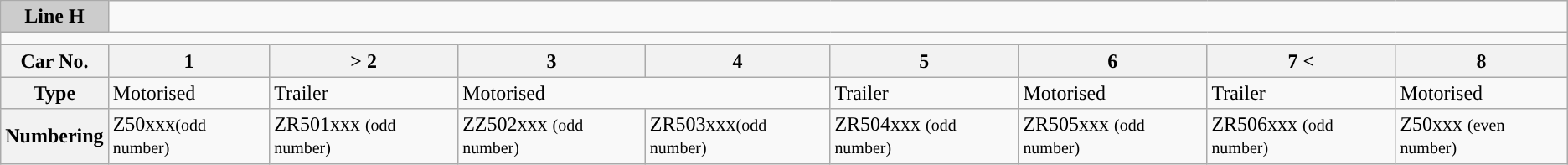<table class="wikitable">
<tr>
<th style="background-color:#ccc;">Line H</th>
<td colspan="8"></td>
</tr>
<tr style="line-height: 9px; background-color:#">
<td colspan="9" style="padding:0; border:0;"> </td>
</tr>
<tr>
<th>Car No.</th>
<th>1</th>
<th>> 2</th>
<th>3</th>
<th>4</th>
<th>5</th>
<th>6</th>
<th>7 <</th>
<th>8</th>
</tr>
<tr>
<th>Type</th>
<td>Motorised</td>
<td>Trailer</td>
<td colspan="2">Motorised</td>
<td>Trailer</td>
<td>Motorised</td>
<td>Trailer</td>
<td>Motorised</td>
</tr>
<tr>
<th>Numbering</th>
<td>Z50xxx<small>(odd number)</small></td>
<td>ZR501xxx <small>(odd number)</small></td>
<td>ZZ502xxx <small>(odd number)</small></td>
<td>ZR503xxx<small>(odd number)</small></td>
<td>ZR504xxx <small>(odd number)</small></td>
<td>ZR505xxx <small>(odd number)</small></td>
<td>ZR506xxx <small>(odd number)</small></td>
<td>Z50xxx <small>(even number)</small></td>
</tr>
</table>
